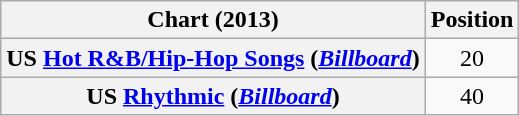<table class="wikitable plainrowheaders">
<tr>
<th scope="col">Chart (2013)</th>
<th scope="col">Position</th>
</tr>
<tr>
<th scope="row">US <a href='#'>Hot R&B/Hip-Hop Songs</a> (<em><a href='#'>Billboard</a></em>)</th>
<td style="text-align:center;">20</td>
</tr>
<tr>
<th scope="row">US <a href='#'>Rhythmic</a> (<em><a href='#'>Billboard</a></em>)</th>
<td style="text-align:center;">40</td>
</tr>
</table>
